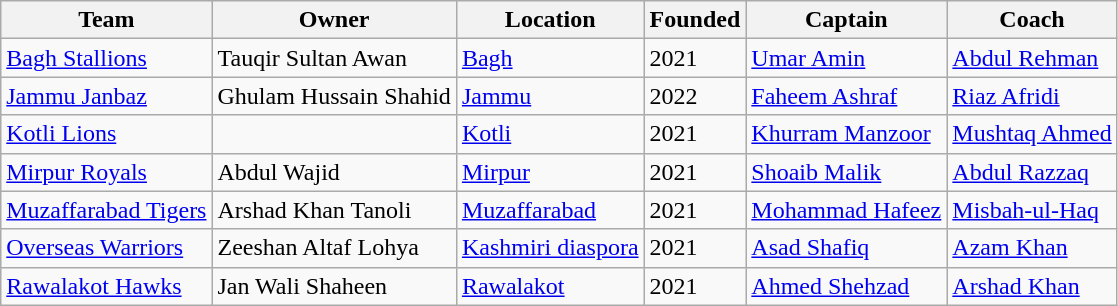<table class="wikitable">
<tr>
<th>Team</th>
<th>Owner</th>
<th>Location</th>
<th>Founded</th>
<th>Captain</th>
<th>Coach</th>
</tr>
<tr>
<td><a href='#'>Bagh Stallions</a></td>
<td>Tauqir Sultan Awan</td>
<td><a href='#'>Bagh</a></td>
<td>2021</td>
<td><a href='#'>Umar Amin</a></td>
<td><a href='#'>Abdul Rehman</a></td>
</tr>
<tr>
<td><a href='#'>Jammu Janbaz</a></td>
<td>Ghulam Hussain Shahid</td>
<td><a href='#'>Jammu</a></td>
<td>2022</td>
<td><a href='#'>Faheem Ashraf</a></td>
<td><a href='#'>Riaz Afridi</a></td>
</tr>
<tr>
<td><a href='#'>Kotli Lions</a></td>
<td></td>
<td><a href='#'>Kotli</a></td>
<td>2021</td>
<td><a href='#'>Khurram Manzoor</a></td>
<td><a href='#'>Mushtaq Ahmed</a></td>
</tr>
<tr>
<td><a href='#'>Mirpur Royals</a></td>
<td>Abdul Wajid</td>
<td><a href='#'>Mirpur</a></td>
<td>2021</td>
<td><a href='#'>Shoaib Malik</a></td>
<td><a href='#'>Abdul Razzaq</a></td>
</tr>
<tr>
<td><a href='#'>Muzaffarabad Tigers</a></td>
<td>Arshad Khan Tanoli</td>
<td><a href='#'>Muzaffarabad</a></td>
<td>2021</td>
<td><a href='#'>Mohammad Hafeez</a></td>
<td><a href='#'>Misbah-ul-Haq</a></td>
</tr>
<tr>
<td><a href='#'>Overseas Warriors</a></td>
<td>Zeeshan Altaf Lohya</td>
<td><a href='#'>Kashmiri diaspora</a></td>
<td>2021</td>
<td><a href='#'>Asad Shafiq</a></td>
<td><a href='#'>Azam Khan</a></td>
</tr>
<tr>
<td><a href='#'>Rawalakot Hawks</a></td>
<td>Jan Wali Shaheen</td>
<td><a href='#'>Rawalakot</a></td>
<td>2021</td>
<td><a href='#'>Ahmed Shehzad</a></td>
<td><a href='#'>Arshad Khan</a></td>
</tr>
</table>
